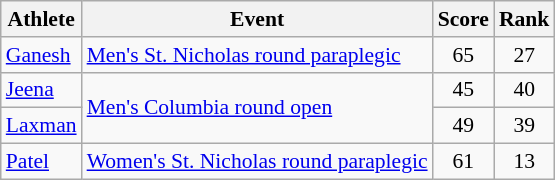<table class=wikitable style="font-size:90%">
<tr>
<th>Athlete</th>
<th>Event</th>
<th>Score</th>
<th>Rank</th>
</tr>
<tr>
<td><a href='#'>Ganesh</a></td>
<td><a href='#'>Men's St. Nicholas round paraplegic</a></td>
<td style="text-align:center;">65</td>
<td style="text-align:center;">27</td>
</tr>
<tr>
<td><a href='#'>Jeena</a></td>
<td rowspan="2"><a href='#'>Men's Columbia round open</a></td>
<td style="text-align:center;">45</td>
<td style="text-align:center;">40</td>
</tr>
<tr>
<td><a href='#'>Laxman</a></td>
<td style="text-align:center;">49</td>
<td style="text-align:center;">39</td>
</tr>
<tr>
<td><a href='#'>Patel</a></td>
<td><a href='#'>Women's St. Nicholas round paraplegic</a></td>
<td style="text-align:center;">61</td>
<td style="text-align:center;">13</td>
</tr>
</table>
